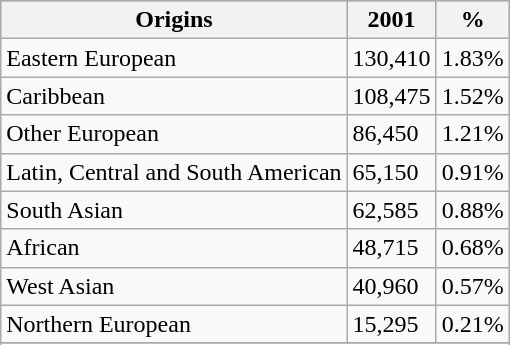<table class="wikitable" align="left">
<tr bgcolor="#CCCCCC">
<th>Origins</th>
<th>2001</th>
<th>%</th>
</tr>
<tr>
<td>Eastern European</td>
<td>130,410</td>
<td>1.83%</td>
</tr>
<tr>
<td>Caribbean</td>
<td>108,475</td>
<td>1.52%</td>
</tr>
<tr>
<td>Other European</td>
<td>86,450</td>
<td>1.21%</td>
</tr>
<tr>
<td>Latin, Central and South American</td>
<td>65,150</td>
<td>0.91%</td>
</tr>
<tr>
<td>South Asian</td>
<td>62,585</td>
<td>0.88%</td>
</tr>
<tr>
<td>African</td>
<td>48,715</td>
<td>0.68%</td>
</tr>
<tr>
<td>West Asian</td>
<td>40,960</td>
<td>0.57%</td>
</tr>
<tr>
<td>Northern European</td>
<td>15,295</td>
<td>0.21%</td>
</tr>
<tr>
</tr>
<tr>
</tr>
</table>
